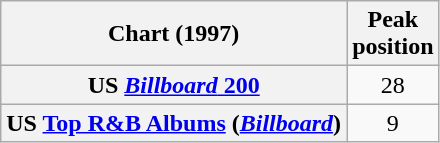<table class="wikitable sortable plainrowheaders" style="text-align:center">
<tr>
<th scope="col">Chart (1997)</th>
<th scope="col">Peak<br> position</th>
</tr>
<tr>
<th scope="row">US <a href='#'><em>Billboard</em> 200</a></th>
<td>28</td>
</tr>
<tr>
<th scope="row">US <a href='#'>Top R&B Albums</a> (<em><a href='#'>Billboard</a></em>)</th>
<td>9</td>
</tr>
</table>
